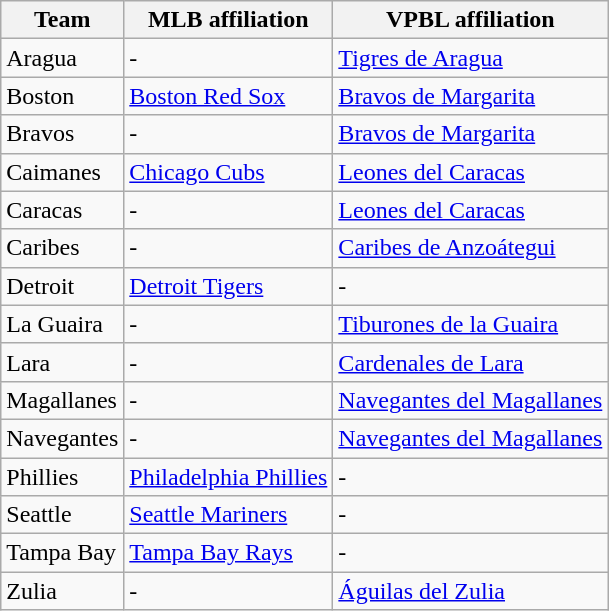<table class="wikitable">
<tr>
<th>Team</th>
<th>MLB affiliation</th>
<th>VPBL affiliation</th>
</tr>
<tr>
<td>Aragua</td>
<td>-</td>
<td><a href='#'>Tigres de Aragua</a></td>
</tr>
<tr>
<td>Boston</td>
<td><a href='#'>Boston Red Sox</a></td>
<td><a href='#'>Bravos de Margarita</a></td>
</tr>
<tr>
<td>Bravos</td>
<td>-</td>
<td><a href='#'>Bravos de Margarita</a></td>
</tr>
<tr>
<td>Caimanes</td>
<td><a href='#'>Chicago Cubs</a></td>
<td><a href='#'>Leones del Caracas</a></td>
</tr>
<tr>
<td>Caracas</td>
<td>-</td>
<td><a href='#'>Leones del Caracas</a></td>
</tr>
<tr>
<td>Caribes</td>
<td>-</td>
<td><a href='#'>Caribes de Anzoátegui</a></td>
</tr>
<tr>
<td>Detroit</td>
<td><a href='#'>Detroit Tigers</a></td>
<td>-</td>
</tr>
<tr>
<td>La Guaira</td>
<td>-</td>
<td><a href='#'>Tiburones de la Guaira</a></td>
</tr>
<tr>
<td>Lara</td>
<td>-</td>
<td><a href='#'>Cardenales de Lara</a></td>
</tr>
<tr>
<td>Magallanes</td>
<td>-</td>
<td><a href='#'>Navegantes del Magallanes</a></td>
</tr>
<tr>
<td>Navegantes</td>
<td>-</td>
<td><a href='#'>Navegantes del Magallanes</a></td>
</tr>
<tr>
<td>Phillies</td>
<td><a href='#'>Philadelphia Phillies</a></td>
<td>-</td>
</tr>
<tr>
<td>Seattle</td>
<td><a href='#'>Seattle Mariners</a></td>
<td>-</td>
</tr>
<tr>
<td>Tampa Bay</td>
<td><a href='#'>Tampa Bay Rays</a></td>
<td>-</td>
</tr>
<tr>
<td>Zulia</td>
<td>-</td>
<td><a href='#'>Águilas del Zulia</a></td>
</tr>
</table>
